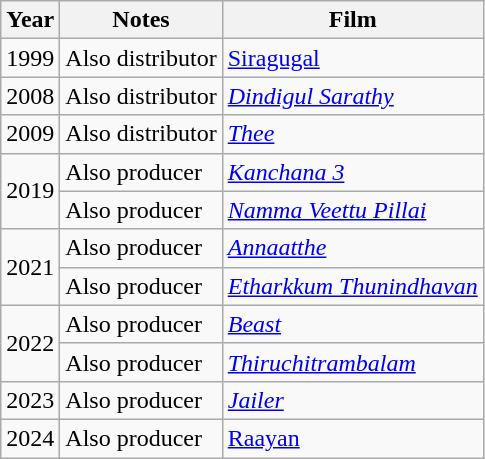<table class="wikitable sortable">
<tr>
<th>Year</th>
<th>Notes</th>
<th>Film</th>
</tr>
<tr>
<td>1999</td>
<td>Also distributor</td>
<td><a href='#'>Siragugal</a></td>
</tr>
<tr>
<td>2008</td>
<td>Also distributor</td>
<td><em><a href='#'>Dindigul Sarathy</a></em></td>
</tr>
<tr>
<td>2009</td>
<td>Also distributor</td>
<td><em><a href='#'>Thee</a></em></td>
</tr>
<tr>
<td rowspan="2">2019</td>
<td>Also producer</td>
<td><em><a href='#'>Kanchana 3</a></em></td>
</tr>
<tr>
<td>Also producer</td>
<td><em><a href='#'>Namma Veettu Pillai</a></em></td>
</tr>
<tr>
<td rowspan="2">2021</td>
<td>Also producer</td>
<td><em><a href='#'>Annaatthe</a></em></td>
</tr>
<tr>
<td>Also producer</td>
<td><em><a href='#'>Etharkkum Thunindhavan</a></em></td>
</tr>
<tr>
<td rowspan="2">2022</td>
<td>Also producer</td>
<td><em><a href='#'>Beast</a></em></td>
</tr>
<tr>
<td>Also producer</td>
<td><em><a href='#'>Thiruchitrambalam</a></em></td>
</tr>
<tr>
<td>2023</td>
<td>Also producer</td>
<td><em><a href='#'>Jailer</a></em></td>
</tr>
<tr>
<td>2024</td>
<td>Also producer</td>
<td><a href='#'>Raayan</a></td>
</tr>
</table>
